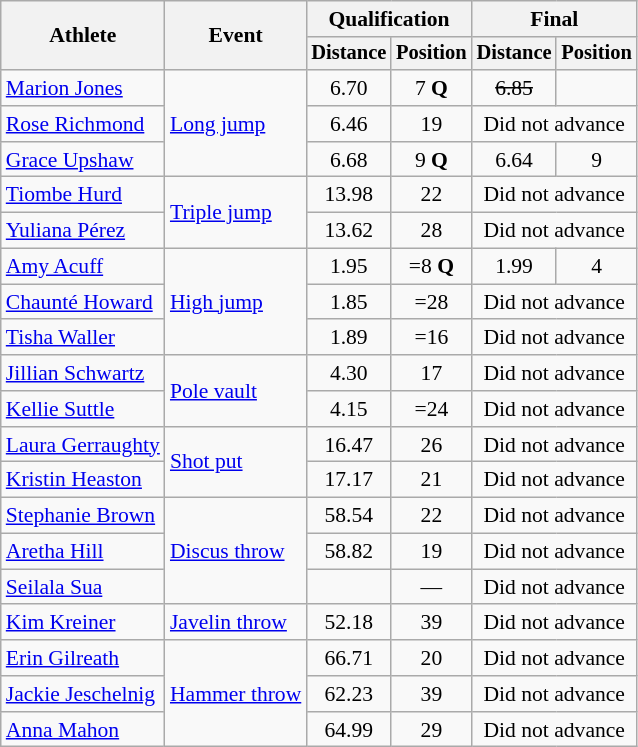<table class=wikitable style=font-size:90%;text-align:center>
<tr>
<th rowspan=2>Athlete</th>
<th rowspan=2>Event</th>
<th colspan=2>Qualification</th>
<th colspan=2>Final</th>
</tr>
<tr style=font-size:95%>
<th>Distance</th>
<th>Position</th>
<th>Distance</th>
<th>Position</th>
</tr>
<tr>
<td align=left><a href='#'>Marion Jones</a></td>
<td align=left rowspan=3><a href='#'>Long jump</a></td>
<td>6.70</td>
<td>7 <strong>Q</strong></td>
<td><s>6.85</s></td>
<td></td>
</tr>
<tr>
<td align=left><a href='#'>Rose Richmond</a></td>
<td>6.46</td>
<td>19</td>
<td align="center" colspan=2>Did not advance</td>
</tr>
<tr>
<td align=left><a href='#'>Grace Upshaw</a></td>
<td>6.68</td>
<td>9 <strong>Q</strong></td>
<td>6.64</td>
<td>9</td>
</tr>
<tr>
<td align=left><a href='#'>Tiombe Hurd</a></td>
<td align=left rowspan=2><a href='#'>Triple jump</a></td>
<td>13.98</td>
<td>22</td>
<td colspan=2>Did not advance</td>
</tr>
<tr>
<td align=left><a href='#'>Yuliana Pérez</a></td>
<td>13.62</td>
<td>28</td>
<td colspan=2>Did not advance</td>
</tr>
<tr>
<td align=left><a href='#'>Amy Acuff</a></td>
<td align=left rowspan=3><a href='#'>High jump</a></td>
<td>1.95</td>
<td>=8 <strong>Q</strong></td>
<td>1.99</td>
<td>4</td>
</tr>
<tr>
<td align=left><a href='#'>Chaunté Howard</a></td>
<td>1.85</td>
<td>=28</td>
<td colspan=2>Did not advance</td>
</tr>
<tr>
<td align=left><a href='#'>Tisha Waller</a></td>
<td>1.89</td>
<td>=16</td>
<td colspan=2>Did not advance</td>
</tr>
<tr>
<td align=left><a href='#'>Jillian Schwartz</a></td>
<td align=left rowspan=2><a href='#'>Pole vault</a></td>
<td>4.30</td>
<td>17</td>
<td colspan=2>Did not advance</td>
</tr>
<tr>
<td align=left><a href='#'>Kellie Suttle</a></td>
<td>4.15</td>
<td>=24</td>
<td colspan=2>Did not advance</td>
</tr>
<tr>
<td align=left><a href='#'>Laura Gerraughty</a></td>
<td align=left rowspan=2><a href='#'>Shot put</a></td>
<td>16.47</td>
<td>26</td>
<td colspan=2>Did not advance</td>
</tr>
<tr>
<td align=left><a href='#'>Kristin Heaston</a></td>
<td>17.17</td>
<td>21</td>
<td colspan=2>Did not advance</td>
</tr>
<tr>
<td align=left><a href='#'>Stephanie Brown</a></td>
<td align=left rowspan=3><a href='#'>Discus throw</a></td>
<td>58.54</td>
<td>22</td>
<td colspan=2>Did not advance</td>
</tr>
<tr>
<td align=left><a href='#'>Aretha Hill</a></td>
<td>58.82</td>
<td>19</td>
<td colspan=2>Did not advance</td>
</tr>
<tr>
<td align=left><a href='#'>Seilala Sua</a></td>
<td></td>
<td>—</td>
<td colspan=2>Did not advance</td>
</tr>
<tr>
<td align=left><a href='#'>Kim Kreiner</a></td>
<td align=left><a href='#'>Javelin throw</a></td>
<td>52.18</td>
<td>39</td>
<td colspan=2>Did not advance</td>
</tr>
<tr>
<td align=left><a href='#'>Erin Gilreath</a></td>
<td align=left rowspan=3><a href='#'>Hammer throw</a></td>
<td>66.71</td>
<td>20</td>
<td colspan=2>Did not advance</td>
</tr>
<tr>
<td align=left><a href='#'>Jackie Jeschelnig</a></td>
<td>62.23</td>
<td>39</td>
<td colspan=2>Did not advance</td>
</tr>
<tr>
<td align=left><a href='#'>Anna Mahon</a></td>
<td>64.99</td>
<td>29</td>
<td colspan=2>Did not advance</td>
</tr>
</table>
